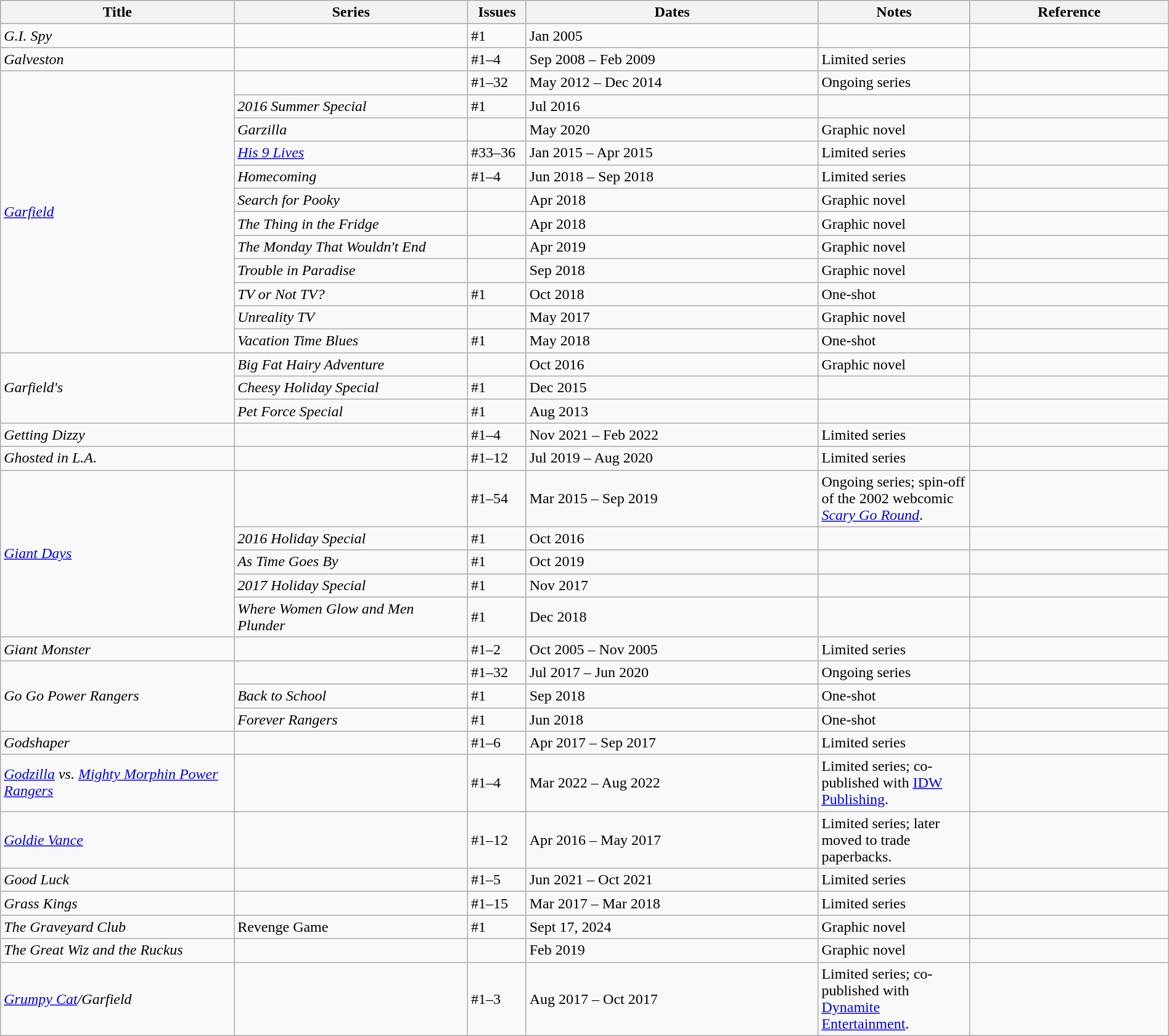<table class="wikitable sortable" style="width:100%;">
<tr>
<th width=20%>Title</th>
<th width=20%>Series</th>
<th width=5%>Issues</th>
<th width=25%>Dates</th>
<th width=13%>Notes</th>
<th>Reference</th>
</tr>
<tr>
<td><em>G.I. Spy</em></td>
<td></td>
<td>#1</td>
<td>Jan 2005</td>
<td></td>
<td></td>
</tr>
<tr>
<td><em>Galveston</em></td>
<td></td>
<td>#1–4</td>
<td>Sep 2008 – Feb 2009</td>
<td>Limited series</td>
<td></td>
</tr>
<tr>
<td rowspan="12"><em><a href='#'>Garfield</a></em></td>
<td></td>
<td>#1–32</td>
<td>May 2012 – Dec 2014</td>
<td>Ongoing series</td>
<td></td>
</tr>
<tr>
<td><em>2016 Summer Special</em></td>
<td>#1</td>
<td>Jul 2016</td>
<td></td>
<td></td>
</tr>
<tr>
<td><em>Garzilla</em></td>
<td></td>
<td>May 2020</td>
<td>Graphic novel</td>
<td></td>
</tr>
<tr>
<td><em><a href='#'>His 9 Lives</a></em></td>
<td>#33–36</td>
<td>Jan 2015 – Apr 2015</td>
<td>Limited series</td>
<td></td>
</tr>
<tr>
<td><em>Homecoming</em></td>
<td>#1–4</td>
<td>Jun 2018 – Sep 2018</td>
<td>Limited series</td>
<td></td>
</tr>
<tr>
<td><em>Search for Pooky</em></td>
<td></td>
<td>Apr 2018</td>
<td>Graphic novel</td>
<td></td>
</tr>
<tr>
<td><em>The Thing in the Fridge</em></td>
<td></td>
<td>Apr 2018</td>
<td>Graphic novel</td>
<td></td>
</tr>
<tr>
<td><em>The Monday That Wouldn't End</em></td>
<td></td>
<td>Apr 2019</td>
<td>Graphic novel</td>
<td></td>
</tr>
<tr>
<td><em>Trouble in Paradise</em></td>
<td></td>
<td>Sep 2018</td>
<td>Graphic novel</td>
<td></td>
</tr>
<tr>
<td><em>TV or Not TV?</em></td>
<td>#1</td>
<td>Oct 2018</td>
<td>One-shot</td>
<td></td>
</tr>
<tr>
<td><em>Unreality TV</em></td>
<td></td>
<td>May 2017</td>
<td>Graphic novel</td>
<td></td>
</tr>
<tr>
<td><em>Vacation Time Blues</em></td>
<td>#1</td>
<td>May 2018</td>
<td>One-shot</td>
<td></td>
</tr>
<tr>
<td rowspan="3"><em>Garfield's</em></td>
<td><em>Big Fat Hairy Adventure</em></td>
<td></td>
<td>Oct 2016</td>
<td>Graphic novel</td>
<td></td>
</tr>
<tr>
<td><em>Cheesy Holiday Special</em></td>
<td>#1</td>
<td>Dec 2015</td>
<td></td>
<td></td>
</tr>
<tr>
<td><em>Pet Force Special</em></td>
<td>#1</td>
<td>Aug 2013</td>
<td></td>
<td></td>
</tr>
<tr>
<td><em>Getting Dizzy</em></td>
<td></td>
<td>#1–4</td>
<td>Nov 2021 – Feb 2022</td>
<td>Limited series</td>
<td></td>
</tr>
<tr>
<td><em>Ghosted in L.A.</em></td>
<td></td>
<td>#1–12</td>
<td>Jul 2019 – Aug 2020</td>
<td>Limited series</td>
<td></td>
</tr>
<tr>
<td rowspan="5"><em><a href='#'>Giant Days</a></em></td>
<td></td>
<td>#1–54</td>
<td>Mar 2015 – Sep 2019</td>
<td>Ongoing series; spin-off of the 2002 webcomic <em><a href='#'>Scary Go Round</a></em>.</td>
<td></td>
</tr>
<tr>
<td><em>2016 Holiday Special</em></td>
<td>#1</td>
<td>Oct 2016</td>
<td></td>
<td></td>
</tr>
<tr>
<td><em>As Time Goes By</em></td>
<td>#1</td>
<td>Oct 2019</td>
<td></td>
<td></td>
</tr>
<tr>
<td><em>2017 Holiday Special</em></td>
<td>#1</td>
<td>Nov 2017</td>
<td></td>
<td></td>
</tr>
<tr>
<td><em>Where Women Glow and Men Plunder</em></td>
<td>#1</td>
<td>Dec 2018</td>
<td></td>
<td></td>
</tr>
<tr>
<td><em>Giant Monster</em></td>
<td></td>
<td>#1–2</td>
<td>Oct 2005 – Nov 2005</td>
<td>Limited series</td>
<td></td>
</tr>
<tr>
<td rowspan="3"><em>Go Go Power Rangers</em></td>
<td></td>
<td>#1–32</td>
<td>Jul 2017 – Jun 2020</td>
<td>Ongoing series</td>
<td></td>
</tr>
<tr>
<td><em>Back to School</em></td>
<td>#1</td>
<td>Sep 2018</td>
<td>One-shot</td>
<td></td>
</tr>
<tr>
<td><em>Forever Rangers</em></td>
<td>#1</td>
<td>Jun 2018</td>
<td>One-shot</td>
<td></td>
</tr>
<tr>
<td><em>Godshaper</em></td>
<td></td>
<td>#1–6</td>
<td>Apr 2017 – Sep 2017</td>
<td>Limited series</td>
<td></td>
</tr>
<tr>
<td><em><a href='#'>Godzilla</a> vs. <a href='#'>Mighty Morphin Power Rangers</a></em></td>
<td></td>
<td>#1–4</td>
<td>Mar 2022 – Aug 2022</td>
<td>Limited series; co-published with <a href='#'>IDW Publishing</a>.</td>
<td></td>
</tr>
<tr>
<td><em><a href='#'>Goldie Vance</a></em></td>
<td></td>
<td>#1–12</td>
<td>Apr 2016 – May 2017</td>
<td>Limited series; later moved to trade paperbacks.</td>
<td></td>
</tr>
<tr>
<td><em>Good Luck</em></td>
<td></td>
<td>#1–5</td>
<td>Jun 2021 – Oct 2021</td>
<td>Limited series</td>
<td></td>
</tr>
<tr>
<td><em>Grass Kings</em></td>
<td></td>
<td>#1–15</td>
<td>Mar 2017 – Mar 2018</td>
<td>Limited series</td>
<td></td>
</tr>
<tr>
<td><em>The Graveyard Club</em></td>
<td>Revenge Game</td>
<td>#1</td>
<td>Sept 17, 2024</td>
<td>Graphic novel</td>
</tr>
<tr>
<td><em>The Great Wiz and the Ruckus</em></td>
<td></td>
<td></td>
<td>Feb 2019</td>
<td>Graphic novel</td>
<td></td>
</tr>
<tr>
<td><em><a href='#'>Grumpy Cat</a>/Garfield</em></td>
<td></td>
<td>#1–3</td>
<td>Aug 2017 – Oct 2017</td>
<td>Limited series; co-published with <a href='#'>Dynamite Entertainment</a>.</td>
<td></td>
</tr>
</table>
